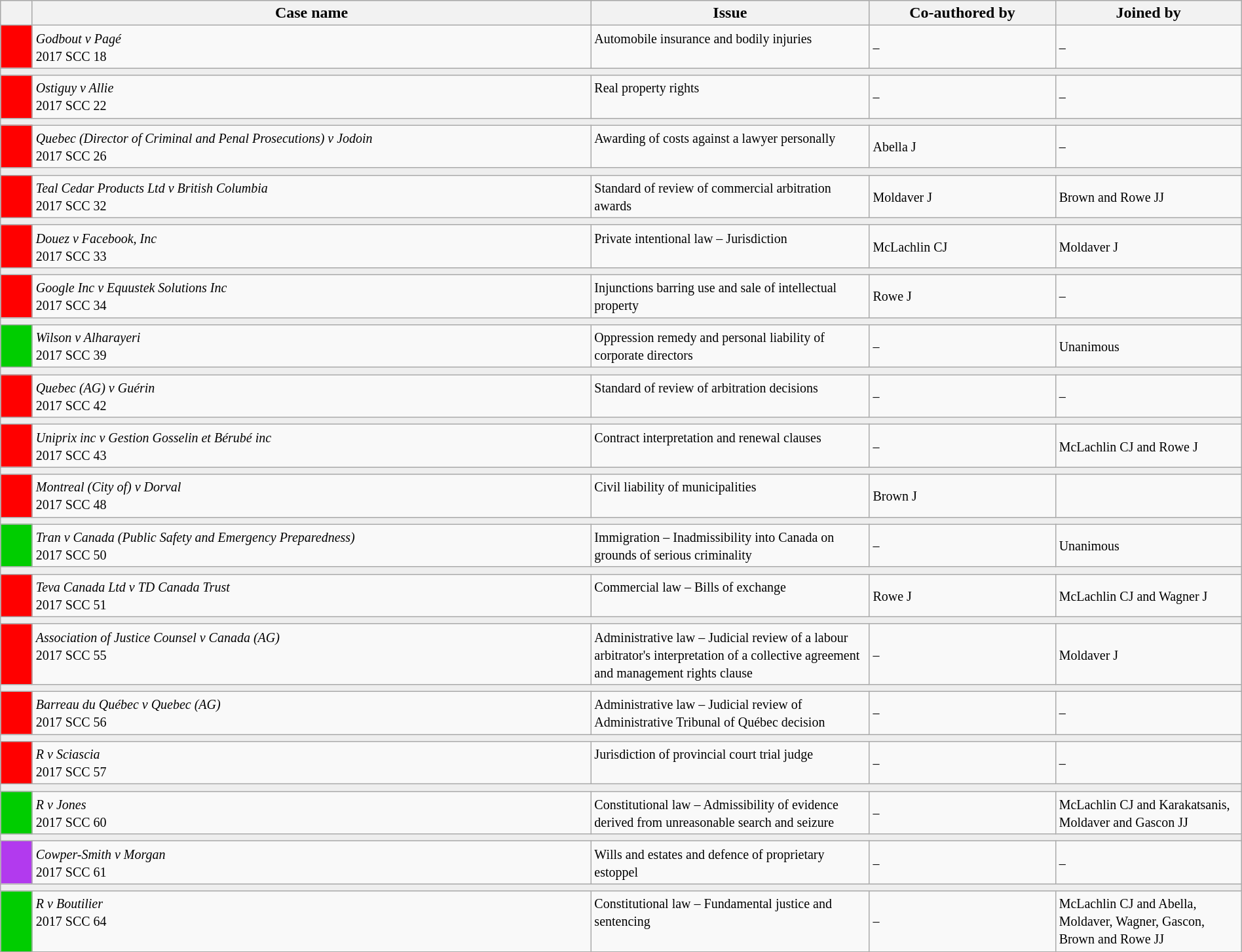<table class="wikitable" width=100%>
<tr bgcolor="#CCCCCC">
<th width=25px></th>
<th width=45%>Case name</th>
<th>Issue</th>
<th width=15%>Co-authored by</th>
<th width=15%>Joined by</th>
</tr>
<tr>
<td bgcolor="red"></td>
<td align=left valign=top><small><em>Godbout v Pagé</em><br> 2017 SCC 18 </small></td>
<td valign=top><small> Automobile insurance and bodily injuries</small></td>
<td><small> –</small></td>
<td><small>  –</small></td>
</tr>
<tr>
<td bgcolor=#EEEEEE colspan=5 valign=top><small></small></td>
</tr>
<tr>
<td bgcolor="red"></td>
<td align=left valign=top><small><em>Ostiguy v Allie</em><br> 2017 SCC 22 </small></td>
<td valign=top><small>Real property rights</small></td>
<td><small> –</small></td>
<td><small> –</small></td>
</tr>
<tr>
<td bgcolor=#EEEEEE colspan=5 valign=top><small></small></td>
</tr>
<tr>
<td bgcolor="red"></td>
<td align=left valign=top><small><em>Quebec (Director of Criminal and Penal Prosecutions) v Jodoin</em><br> 2017 SCC 26 </small></td>
<td valign=top><small>Awarding of costs against a lawyer personally</small></td>
<td><small> Abella J</small></td>
<td><small> –</small></td>
</tr>
<tr>
<td bgcolor=#EEEEEE colspan=5 valign=top><small></small></td>
</tr>
<tr>
<td bgcolor="red"></td>
<td align=left valign=top><small><em>Teal Cedar Products Ltd v British Columbia</em><br> 2017 SCC 32 </small></td>
<td valign=top><small>Standard of review of commercial arbitration awards</small></td>
<td><small> Moldaver J</small></td>
<td><small> Brown and Rowe JJ</small></td>
</tr>
<tr>
<td bgcolor=#EEEEEE colspan=5 valign=top><small></small></td>
</tr>
<tr>
<td bgcolor="red"></td>
<td align=left valign=top><small><em>Douez v Facebook, Inc</em><br> 2017 SCC 33 </small></td>
<td valign=top><small>Private intentional law – Jurisdiction</small></td>
<td><small> McLachlin CJ</small></td>
<td><small> Moldaver J</small></td>
</tr>
<tr>
<td bgcolor=#EEEEEE colspan=5 valign=top><small></small></td>
</tr>
<tr>
<td bgcolor="red"></td>
<td align=left valign=top><small><em>Google Inc v Equustek Solutions Inc</em><br> 2017 SCC 34 </small></td>
<td valign=top><small>Injunctions barring use and sale of intellectual property</small></td>
<td><small> Rowe J</small></td>
<td><small> –</small></td>
</tr>
<tr>
<td bgcolor=#EEEEEE colspan=5 valign=top><small></small></td>
</tr>
<tr>
<td bgcolor="00cd00"></td>
<td align=left valign=top><small><em>Wilson v Alharayeri</em><br> 2017 SCC 39 </small></td>
<td valign=top><small>Oppression remedy and personal liability of corporate directors</small></td>
<td><small> –</small></td>
<td><small> Unanimous</small></td>
</tr>
<tr>
<td bgcolor=#EEEEEE colspan=5 valign=top><small></small></td>
</tr>
<tr>
<td bgcolor="red"></td>
<td align=left valign=top><small><em>Quebec (AG) v Guérin</em><br> 2017 SCC 42 </small></td>
<td valign=top><small>Standard of review of arbitration decisions</small></td>
<td><small> –</small></td>
<td><small> –</small></td>
</tr>
<tr>
<td bgcolor=#EEEEEE colspan=5 valign=top><small></small></td>
</tr>
<tr>
<td bgcolor="red"></td>
<td align=left valign=top><small><em>Uniprix inc v Gestion Gosselin et Bérubé inc</em><br> 2017 SCC 43 </small></td>
<td valign=top><small>Contract interpretation and renewal clauses</small></td>
<td><small> –</small></td>
<td><small> McLachlin CJ and Rowe J</small></td>
</tr>
<tr>
<td bgcolor=#EEEEEE colspan=5 valign=top><small></small></td>
</tr>
<tr>
<td bgcolor="red"></td>
<td align=left valign=top><small><em>Montreal (City of) v Dorval</em><br> 2017 SCC 48 </small></td>
<td valign=top><small>Civil liability of municipalities</small></td>
<td><small> Brown J</small></td>
<td><small></small></td>
</tr>
<tr>
<td bgcolor=#EEEEEE colspan=5 valign=top><small></small></td>
</tr>
<tr>
<td bgcolor="00cd00"></td>
<td align=left valign=top><small><em>Tran v Canada (Public Safety and Emergency Preparedness)</em><br> 2017 SCC 50 </small></td>
<td valign=top><small>Immigration – Inadmissibility into Canada on grounds of serious criminality</small></td>
<td><small> –</small></td>
<td><small> Unanimous</small></td>
</tr>
<tr>
<td bgcolor=#EEEEEE colspan=5 valign=top><small></small></td>
</tr>
<tr>
<td bgcolor="red"></td>
<td align=left valign=top><small><em>Teva Canada Ltd v TD Canada Trust</em><br> 2017 SCC 51 </small></td>
<td valign=top><small>Commercial law – Bills of exchange</small></td>
<td><small> Rowe J</small></td>
<td><small> McLachlin CJ and Wagner J</small></td>
</tr>
<tr>
<td bgcolor=#EEEEEE colspan=5 valign=top><small></small></td>
</tr>
<tr>
<td bgcolor="red"></td>
<td align=left valign=top><small><em>Association of Justice Counsel v Canada (AG)</em><br> 2017 SCC 55 </small></td>
<td valign=top><small> Administrative law – Judicial review of a labour arbitrator's interpretation of a collective agreement and management rights clause</small></td>
<td><small> –</small></td>
<td><small> Moldaver J</small></td>
</tr>
<tr>
<td bgcolor=#EEEEEE colspan=5 valign=top><small></small></td>
</tr>
<tr>
<td bgcolor="red"></td>
<td align=left valign=top><small><em>Barreau du Québec v Quebec (AG)</em><br> 2017 SCC 56 </small></td>
<td valign=top><small> Administrative law – Judicial review of Administrative Tribunal of Québec decision</small></td>
<td><small> –</small></td>
<td><small> –</small></td>
</tr>
<tr>
<td bgcolor=#EEEEEE colspan=5 valign=top><small></small></td>
</tr>
<tr>
<td bgcolor="red"></td>
<td align=left valign=top><small><em>R v Sciascia</em><br> 2017 SCC 57 </small></td>
<td valign=top><small>Jurisdiction of provincial court trial judge</small></td>
<td><small> –</small></td>
<td><small> –</small></td>
</tr>
<tr>
<td bgcolor=#EEEEEE colspan=5 valign=top><small></small></td>
</tr>
<tr>
<td bgcolor="00cd00"></td>
<td align=left valign=top><small><em>R v Jones</em><br> 2017 SCC 60 </small></td>
<td valign=top><small>Constitutional law – Admissibility of evidence derived from unreasonable search and seizure</small></td>
<td><small> –</small></td>
<td><small> McLachlin CJ and Karakatsanis, Moldaver and Gascon JJ</small></td>
</tr>
<tr>
<td bgcolor=#EEEEEE colspan=5 valign=top><small></small></td>
</tr>
<tr>
<td bgcolor="B23AEE"></td>
<td align=left valign=top><small><em>Cowper-Smith v Morgan</em><br> 2017 SCC 61 </small></td>
<td valign=top><small>Wills and estates and defence of proprietary estoppel</small></td>
<td><small> –</small></td>
<td><small> –</small></td>
</tr>
<tr>
<td bgcolor=#EEEEEE colspan=5 valign=top><small></small></td>
</tr>
<tr>
<td bgcolor="00cd00"></td>
<td align=left valign=top><small><em>R v Boutilier</em><br> 2017 SCC 64 </small></td>
<td valign=top><small>Constitutional law – Fundamental justice and sentencing</small></td>
<td><small> –</small></td>
<td><small> McLachlin CJ and Abella, Moldaver, Wagner, Gascon, Brown and Rowe JJ</small></td>
</tr>
<tr>
</tr>
</table>
